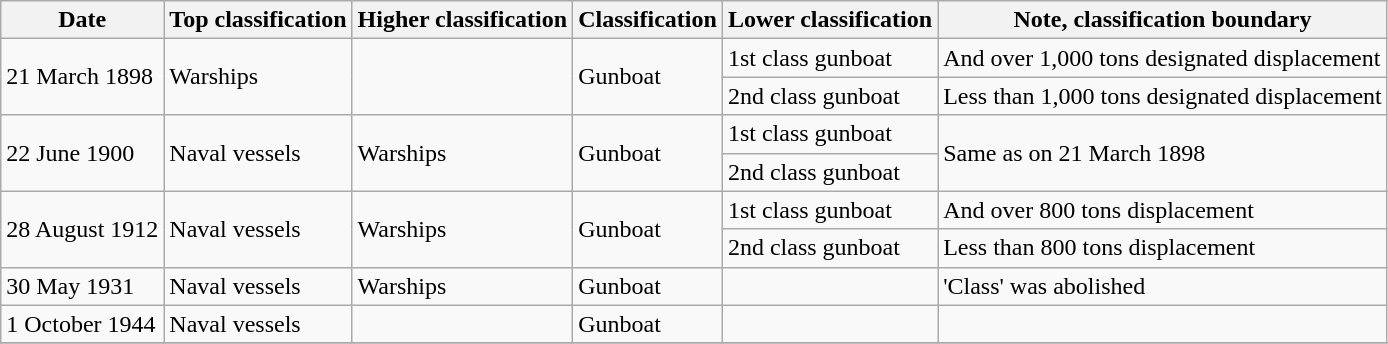<table class="wikitable">
<tr>
<th>Date</th>
<th>Top classification</th>
<th>Higher classification</th>
<th>Classification</th>
<th>Lower classification</th>
<th>Note, classification boundary</th>
</tr>
<tr>
<td rowspan="2">21 March 1898</td>
<td rowspan="2">Warships</td>
<td rowspan="2"></td>
<td rowspan="2">Gunboat</td>
<td>1st class gunboat</td>
<td>And over 1,000 tons designated displacement</td>
</tr>
<tr>
<td>2nd class gunboat</td>
<td>Less than 1,000 tons designated displacement</td>
</tr>
<tr>
<td rowspan="2">22 June 1900</td>
<td rowspan="2">Naval vessels</td>
<td rowspan="2">Warships</td>
<td rowspan="2">Gunboat</td>
<td>1st class gunboat</td>
<td rowspan="2">Same as on 21 March 1898</td>
</tr>
<tr>
<td>2nd class gunboat</td>
</tr>
<tr>
<td rowspan="2">28 August 1912</td>
<td rowspan="2">Naval vessels</td>
<td rowspan="2">Warships</td>
<td rowspan="2">Gunboat</td>
<td>1st class gunboat</td>
<td>And over 800 tons displacement</td>
</tr>
<tr>
<td>2nd class gunboat</td>
<td>Less than 800 tons displacement</td>
</tr>
<tr>
<td>30 May 1931</td>
<td>Naval vessels</td>
<td>Warships</td>
<td>Gunboat</td>
<td></td>
<td>'Class' was abolished</td>
</tr>
<tr>
<td>1 October 1944</td>
<td>Naval vessels</td>
<td></td>
<td>Gunboat</td>
<td></td>
<td></td>
</tr>
<tr>
</tr>
</table>
